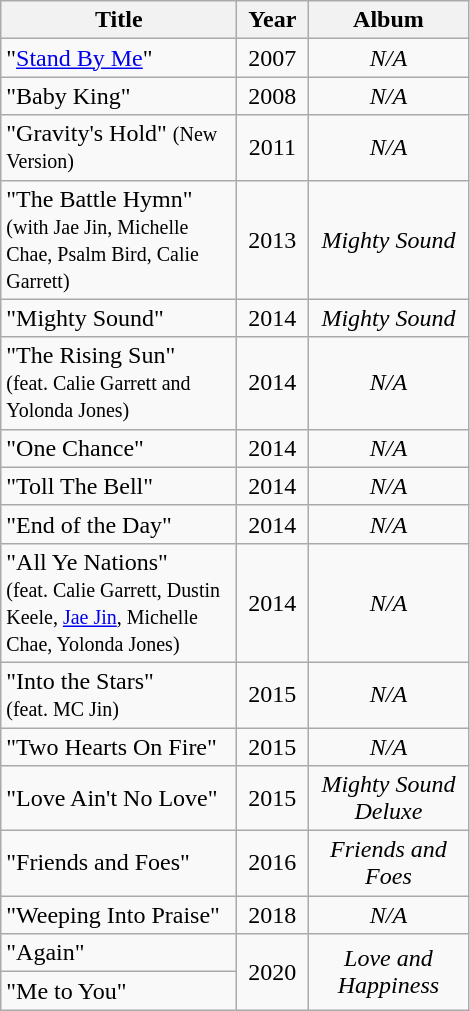<table class="wikitable">
<tr>
<th align="center" valign="center" width="150">Title</th>
<th align="center" valign="center" width="40">Year</th>
<th align="center" valign="center" width="100">Album</th>
</tr>
<tr>
<td align="left" valign="left">"<a href='#'>Stand By Me</a>"</td>
<td align="center" valign="center">2007</td>
<td align="center" valign="center"><em>N/A</em></td>
</tr>
<tr>
<td align="left" valign="left">"Baby King"</td>
<td align="center" valign="center">2008</td>
<td align="center" valign="center"><em>N/A</em></td>
</tr>
<tr>
<td align="left" valign="left">"Gravity's Hold" <small>(New Version)</small></td>
<td align="center" valign="center">2011</td>
<td align="center" valign="center"><em>N/A</em></td>
</tr>
<tr>
<td align="left" valign="left">"The Battle Hymn" <br><small>(with Jae Jin, Michelle Chae, Psalm Bird, Calie Garrett)</small></td>
<td align="center" valign="center">2013</td>
<td align="center" valign="center"><em>Mighty Sound</em></td>
</tr>
<tr>
<td align="left" valign="left">"Mighty Sound"</td>
<td align="center" valign="center">2014</td>
<td align="center" valign="center"><em>Mighty Sound</em></td>
</tr>
<tr>
<td align="left" valign="left">"The Rising Sun" <br><small>(feat. Calie Garrett and Yolonda Jones)</small></td>
<td align="center" valign="center">2014</td>
<td align="center" valign="center"><em>N/A</em></td>
</tr>
<tr>
<td align="left" valign="left">"One Chance"</td>
<td align="center" valign="center">2014</td>
<td align="center" valign="center"><em>N/A</em></td>
</tr>
<tr>
<td align="left" valign="left">"Toll The Bell"</td>
<td align="center" valign="center">2014</td>
<td align="center" valign="center"><em>N/A</em></td>
</tr>
<tr>
<td align="left" valign="left">"End of the Day"</td>
<td align="center" valign="center">2014</td>
<td align="center" valign="center"><em>N/A</em></td>
</tr>
<tr>
<td align="left" valign="left">"All Ye Nations" <br><small>(feat. Calie Garrett, Dustin Keele, <a href='#'>Jae Jin</a>, Michelle Chae, Yolonda Jones)</small></td>
<td align="center" valign="center">2014</td>
<td align="center" valign="center"><em>N/A</em></td>
</tr>
<tr>
<td align="left" valign="left">"Into the Stars" <br><small>(feat. MC Jin)</small></td>
<td align="center" valign="center">2015</td>
<td align="center" valign="center"><em>N/A</em></td>
</tr>
<tr>
<td align="left" valign="left">"Two Hearts On Fire"</td>
<td align="center" valign="center">2015</td>
<td align="center" valign="center"><em>N/A</em></td>
</tr>
<tr>
<td align="left" valign="left">"Love Ain't No Love"</td>
<td align="center" valign="center">2015</td>
<td align="center" valign="center"><em>Mighty Sound Deluxe</em></td>
</tr>
<tr>
<td align="left" valign="left">"Friends and Foes"</td>
<td align="center" valign="center">2016</td>
<td align="center" valign="center"><em>Friends and Foes</em></td>
</tr>
<tr>
<td align="left" valign="left">"Weeping Into Praise"</td>
<td align="center" valign="center">2018</td>
<td align="center" valign="center"><em>N/A</em></td>
</tr>
<tr>
<td align="left" valign="left">"Again"</td>
<td align="center" valign="center" rowspan=2>2020</td>
<td align="center" valign="center" rowspan=2><em>Love and Happiness</em></td>
</tr>
<tr>
<td align="left" valign="left">"Me to You"</td>
</tr>
</table>
